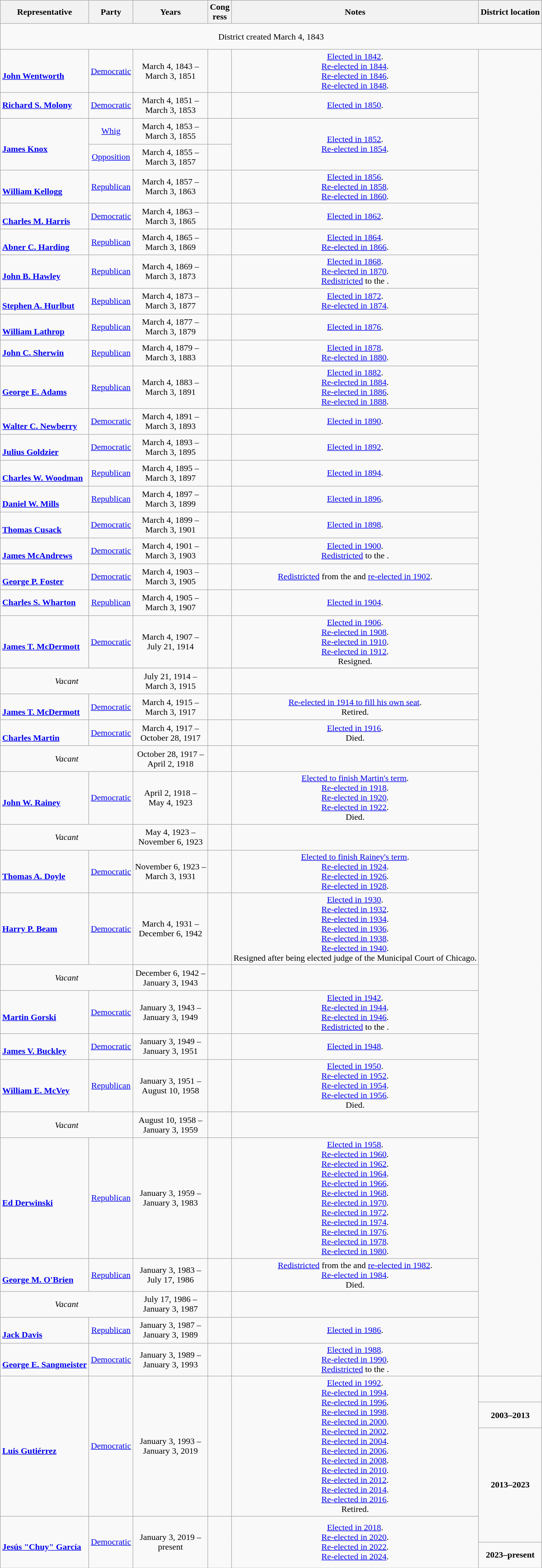<table class=wikitable style="text-align:center">
<tr>
<th>Representative</th>
<th>Party</th>
<th>Years</th>
<th>Cong<br>ress</th>
<th>Notes</th>
<th>District location</th>
</tr>
<tr style="height:3em">
<td colspan=6>District created March 4, 1843</td>
</tr>
<tr style="height:3em">
<td align=left><br><strong><a href='#'>John Wentworth</a></strong><br></td>
<td><a href='#'>Democratic</a></td>
<td nowrap>March 4, 1843 –<br>March 3, 1851</td>
<td></td>
<td><a href='#'>Elected in 1842</a>.<br><a href='#'>Re-elected in 1844</a>.<br><a href='#'>Re-elected in 1846</a>.<br><a href='#'>Re-elected in 1848</a>.<br></td>
</tr>
<tr style="height:3em">
<td align=left><strong><a href='#'>Richard S. Molony</a></strong><br></td>
<td><a href='#'>Democratic</a></td>
<td nowrap>March 4, 1851 –<br>March 3, 1853</td>
<td></td>
<td><a href='#'>Elected in 1850</a>.<br></td>
</tr>
<tr style="height:3em">
<td align=left rowspan=2><br><strong><a href='#'>James Knox</a></strong><br></td>
<td><a href='#'>Whig</a></td>
<td nowrap>March 4, 1853 –<br>March 3, 1855</td>
<td></td>
<td rowspan=2><a href='#'>Elected in 1852</a>.<br><a href='#'>Re-elected in 1854</a>.<br></td>
</tr>
<tr style="height:3em">
<td><a href='#'>Opposition</a></td>
<td nowrap>March 4, 1855 –<br>March 3, 1857</td>
<td></td>
</tr>
<tr style="height:3em">
<td align=left><br><strong><a href='#'>William Kellogg</a></strong><br></td>
<td><a href='#'>Republican</a></td>
<td nowrap>March 4, 1857 –<br>March 3, 1863</td>
<td></td>
<td><a href='#'>Elected in 1856</a>.<br><a href='#'>Re-elected in 1858</a>.<br><a href='#'>Re-elected in 1860</a>.<br></td>
</tr>
<tr style="height:3em">
<td align=left><br><strong><a href='#'>Charles M. Harris</a></strong><br></td>
<td><a href='#'>Democratic</a></td>
<td nowrap>March 4, 1863 –<br>March 3, 1865</td>
<td></td>
<td><a href='#'>Elected in 1862</a>.<br></td>
</tr>
<tr style="height:3em">
<td align=left><br><strong><a href='#'>Abner C. Harding</a></strong><br></td>
<td><a href='#'>Republican</a></td>
<td nowrap>March 4, 1865 –<br>March 3, 1869</td>
<td></td>
<td><a href='#'>Elected in 1864</a>.<br><a href='#'>Re-elected in 1866</a>.<br></td>
</tr>
<tr style="height:3em">
<td align=left><br><strong><a href='#'>John B. Hawley</a></strong><br></td>
<td><a href='#'>Republican</a></td>
<td nowrap>March 4, 1869 –<br>March 3, 1873</td>
<td></td>
<td><a href='#'>Elected in 1868</a>.<br><a href='#'>Re-elected in 1870</a>.<br><a href='#'>Redistricted</a> to the .</td>
</tr>
<tr style="height:3em">
<td align=left><br><strong><a href='#'>Stephen A. Hurlbut</a></strong><br></td>
<td><a href='#'>Republican</a></td>
<td nowrap>March 4, 1873 –<br>March 3, 1877</td>
<td></td>
<td><a href='#'>Elected in 1872</a>.<br><a href='#'>Re-elected in 1874</a>.<br></td>
</tr>
<tr style="height:3em">
<td align=left><br><strong><a href='#'>William Lathrop</a></strong><br></td>
<td><a href='#'>Republican</a></td>
<td nowrap>March 4, 1877 –<br>March 3, 1879</td>
<td></td>
<td><a href='#'>Elected in 1876</a>.<br></td>
</tr>
<tr style="height:3em">
<td align=left><strong><a href='#'>John C. Sherwin</a></strong><br></td>
<td><a href='#'>Republican</a></td>
<td nowrap>March 4, 1879 –<br>March 3, 1883</td>
<td></td>
<td><a href='#'>Elected in 1878</a>.<br><a href='#'>Re-elected in 1880</a>.<br></td>
</tr>
<tr style="height:3em">
<td align=left><br><strong><a href='#'>George E. Adams</a></strong><br></td>
<td><a href='#'>Republican</a></td>
<td nowrap>March 4, 1883 –<br>March 3, 1891</td>
<td></td>
<td><a href='#'>Elected in 1882</a>.<br><a href='#'>Re-elected in 1884</a>.<br><a href='#'>Re-elected in 1886</a>.<br><a href='#'>Re-elected in 1888</a>.<br></td>
</tr>
<tr style="height:3em">
<td align=left><br><strong><a href='#'>Walter C. Newberry</a></strong><br></td>
<td><a href='#'>Democratic</a></td>
<td nowrap>March 4, 1891 –<br>March 3, 1893</td>
<td></td>
<td><a href='#'>Elected in 1890</a>.<br></td>
</tr>
<tr style="height:3em">
<td align=left><br><strong><a href='#'>Julius Goldzier</a></strong><br></td>
<td><a href='#'>Democratic</a></td>
<td nowrap>March 4, 1893 –<br>March 3, 1895</td>
<td></td>
<td><a href='#'>Elected in 1892</a>.<br></td>
</tr>
<tr style="height:3em">
<td align=left><br><strong><a href='#'>Charles W. Woodman</a></strong><br></td>
<td><a href='#'>Republican</a></td>
<td nowrap>March 4, 1895 –<br>March 3, 1897</td>
<td></td>
<td><a href='#'>Elected in 1894</a>.<br></td>
</tr>
<tr style="height:3em">
<td align=left><br><strong><a href='#'>Daniel W. Mills</a></strong><br></td>
<td><a href='#'>Republican</a></td>
<td nowrap>March 4, 1897 –<br>March 3, 1899</td>
<td></td>
<td><a href='#'>Elected in 1896</a>.<br></td>
</tr>
<tr style="height:3em">
<td align=left><br><strong><a href='#'>Thomas Cusack</a></strong><br></td>
<td><a href='#'>Democratic</a></td>
<td nowrap>March 4, 1899 –<br>March 3, 1901</td>
<td></td>
<td><a href='#'>Elected in 1898</a>.<br></td>
</tr>
<tr style="height:3em">
<td align=left><br><strong><a href='#'>James McAndrews</a></strong><br></td>
<td><a href='#'>Democratic</a></td>
<td nowrap>March 4, 1901 –<br>March 3, 1903</td>
<td></td>
<td><a href='#'>Elected in 1900</a>.<br><a href='#'>Redistricted</a> to the .</td>
</tr>
<tr style="height:3em">
<td align=left><br><strong><a href='#'>George P. Foster</a></strong><br></td>
<td><a href='#'>Democratic</a></td>
<td nowrap>March 4, 1903 –<br>March 3, 1905</td>
<td></td>
<td><a href='#'>Redistricted</a> from the  and <a href='#'>re-elected in 1902</a>.<br></td>
</tr>
<tr style="height:3em">
<td align=left><strong><a href='#'>Charles S. Wharton</a></strong><br></td>
<td><a href='#'>Republican</a></td>
<td nowrap>March 4, 1905 –<br>March 3, 1907</td>
<td></td>
<td><a href='#'>Elected in 1904</a>.<br></td>
</tr>
<tr style="height:3em">
<td align=left><br><strong><a href='#'>James T. McDermott</a></strong><br></td>
<td><a href='#'>Democratic</a></td>
<td nowrap>March 4, 1907 –<br>July 21, 1914</td>
<td></td>
<td><a href='#'>Elected in 1906</a>.<br><a href='#'>Re-elected in 1908</a>.<br><a href='#'>Re-elected in 1910</a>.<br><a href='#'>Re-elected in 1912</a>.<br>Resigned.</td>
</tr>
<tr style="height:3em">
<td colspan=2><em>Vacant</em></td>
<td nowrap>July 21, 1914 –<br>March 3, 1915</td>
<td></td>
<td></td>
</tr>
<tr style="height:3em">
<td align=left><br><strong><a href='#'>James T. McDermott</a></strong><br></td>
<td><a href='#'>Democratic</a></td>
<td nowrap>March 4, 1915 –<br>March 3, 1917</td>
<td></td>
<td><a href='#'>Re-elected in 1914 to fill his own seat</a>.<br>Retired.</td>
</tr>
<tr style="height:3em">
<td align=left><br><strong><a href='#'>Charles Martin</a></strong><br></td>
<td><a href='#'>Democratic</a></td>
<td nowrap>March 4, 1917 –<br>October 28, 1917</td>
<td></td>
<td><a href='#'>Elected in 1916</a>.<br>Died.</td>
</tr>
<tr style="height:3em">
<td colspan=2><em>Vacant</em></td>
<td nowrap>October 28, 1917 –<br>April 2, 1918</td>
<td></td>
<td></td>
</tr>
<tr style="height:3em">
<td align=left><br><strong><a href='#'>John W. Rainey</a></strong><br></td>
<td><a href='#'>Democratic</a></td>
<td nowrap>April 2, 1918 –<br>May 4, 1923</td>
<td></td>
<td><a href='#'>Elected to finish Martin's term</a>.<br><a href='#'>Re-elected in 1918</a>.<br><a href='#'>Re-elected in 1920</a>.<br><a href='#'>Re-elected in 1922</a>.<br>Died.</td>
</tr>
<tr style="height:3em">
<td colspan=2><em>Vacant</em></td>
<td nowrap>May 4, 1923 –<br>November 6, 1923</td>
<td></td>
<td></td>
</tr>
<tr style="height:3em">
<td align=left><br><strong><a href='#'>Thomas A. Doyle</a></strong><br></td>
<td><a href='#'>Democratic</a></td>
<td nowrap>November 6, 1923 –<br>March 3, 1931</td>
<td></td>
<td><a href='#'>Elected to finish Rainey's term</a>.<br><a href='#'>Re-elected in 1924</a>.<br><a href='#'>Re-elected in 1926</a>.<br><a href='#'>Re-elected in 1928</a>.<br></td>
</tr>
<tr style="height:3em">
<td align=left><strong><a href='#'>Harry P. Beam</a></strong><br></td>
<td><a href='#'>Democratic</a></td>
<td nowrap>March 4, 1931 –<br>December 6, 1942</td>
<td></td>
<td><a href='#'>Elected in 1930</a>.<br><a href='#'>Re-elected in 1932</a>.<br><a href='#'>Re-elected in 1934</a>.<br><a href='#'>Re-elected in 1936</a>.<br><a href='#'>Re-elected in 1938</a>.<br><a href='#'>Re-elected in 1940</a>.<br>Resigned after being elected judge of the Municipal Court of Chicago.</td>
</tr>
<tr style="height:3em">
<td colspan=2><em>Vacant</em></td>
<td nowrap>December 6, 1942 –<br>January 3, 1943</td>
<td></td>
<td></td>
</tr>
<tr style="height:3em">
<td align=left><br><strong><a href='#'>Martin Gorski</a></strong><br></td>
<td><a href='#'>Democratic</a></td>
<td nowrap>January 3, 1943 –<br>January 3, 1949</td>
<td></td>
<td><a href='#'>Elected in 1942</a>.<br><a href='#'>Re-elected in 1944</a>.<br><a href='#'>Re-elected in 1946</a>.<br><a href='#'>Redistricted</a> to the .</td>
</tr>
<tr style="height:3em">
<td align=left><br><strong><a href='#'>James V. Buckley</a></strong><br></td>
<td><a href='#'>Democratic</a></td>
<td nowrap>January 3, 1949 –<br>January 3, 1951</td>
<td></td>
<td><a href='#'>Elected in 1948</a>.<br></td>
</tr>
<tr style="height:3em">
<td align=left><br><strong><a href='#'>William E. McVey</a></strong><br></td>
<td><a href='#'>Republican</a></td>
<td nowrap>January 3, 1951 –<br>August 10, 1958</td>
<td></td>
<td><a href='#'>Elected in 1950</a>.<br><a href='#'>Re-elected in 1952</a>.<br><a href='#'>Re-elected in 1954</a>.<br><a href='#'>Re-elected in 1956</a>.<br>Died.</td>
</tr>
<tr style="height:3em">
<td colspan=2><em>Vacant</em></td>
<td nowrap>August 10, 1958 –<br>January 3, 1959</td>
<td></td>
<td></td>
</tr>
<tr style="height:3em">
<td align=left><br><strong><a href='#'>Ed Derwinski</a></strong><br></td>
<td><a href='#'>Republican</a></td>
<td nowrap>January 3, 1959 –<br>January 3, 1983</td>
<td></td>
<td><a href='#'>Elected in 1958</a>.<br><a href='#'>Re-elected in 1960</a>.<br><a href='#'>Re-elected in 1962</a>.<br><a href='#'>Re-elected in 1964</a>.<br><a href='#'>Re-elected in 1966</a>.<br><a href='#'>Re-elected in 1968</a>.<br><a href='#'>Re-elected in 1970</a>.<br><a href='#'>Re-elected in 1972</a>.<br><a href='#'>Re-elected in 1974</a>.<br><a href='#'>Re-elected in 1976</a>.<br><a href='#'>Re-elected in 1978</a>.<br><a href='#'>Re-elected in 1980</a>.<br></td>
</tr>
<tr style="height:3em">
<td align=left><br><strong><a href='#'>George M. O'Brien</a></strong><br></td>
<td><a href='#'>Republican</a></td>
<td nowrap>January 3, 1983 –<br>July 17, 1986</td>
<td></td>
<td><a href='#'>Redistricted</a> from the  and <a href='#'>re-elected in 1982</a>.<br><a href='#'>Re-elected in 1984</a>.<br>Died.</td>
</tr>
<tr style="height:3em">
<td colspan=2><em>Vacant</em></td>
<td nowrap>July 17, 1986 –<br>January 3, 1987</td>
<td></td>
<td></td>
</tr>
<tr style="height:3em">
<td align=left><br><strong><a href='#'>Jack Davis</a></strong><br></td>
<td><a href='#'>Republican</a></td>
<td nowrap>January 3, 1987 –<br>January 3, 1989</td>
<td></td>
<td><a href='#'>Elected in 1986</a>.<br></td>
</tr>
<tr style="height:3em">
<td align=left><br><strong><a href='#'>George E. Sangmeister</a></strong><br></td>
<td><a href='#'>Democratic</a></td>
<td nowrap>January 3, 1989 –<br>January 3, 1993</td>
<td></td>
<td><a href='#'>Elected in 1988</a>.<br><a href='#'>Re-elected in 1990</a>.<br><a href='#'>Redistricted</a> to the .</td>
</tr>
<tr style="height:3em">
<td rowspan=3 align=left><br><strong><a href='#'>Luis Gutiérrez</a></strong><br></td>
<td rowspan=3 ><a href='#'>Democratic</a></td>
<td rowspan=3 nowrap>January 3, 1993 –<br>January 3, 2019</td>
<td rowspan=3></td>
<td rowspan=3><a href='#'>Elected in 1992</a>.<br><a href='#'>Re-elected in 1994</a>.<br><a href='#'>Re-elected in 1996</a>.<br><a href='#'>Re-elected in 1998</a>.<br><a href='#'>Re-elected in 2000</a>.<br><a href='#'>Re-elected in 2002</a>.<br><a href='#'>Re-elected in 2004</a>.<br><a href='#'>Re-elected in 2006</a>.<br><a href='#'>Re-elected in 2008</a>.<br><a href='#'>Re-elected in 2010</a>.<br><a href='#'>Re-elected in 2012</a>.<br><a href='#'>Re-elected in 2014</a>.<br><a href='#'>Re-elected in 2016</a>.<br>Retired.</td>
<td></td>
</tr>
<tr style="height:3em">
<td><strong>2003–2013</strong><br></td>
</tr>
<tr style="height:3em">
<td rowspan=2><strong>2013–2023</strong><br></td>
</tr>
<tr style="height:3em">
<td rowspan=2 align=left><br><strong><a href='#'>Jesús "Chuy" García</a></strong><br></td>
<td rowspan=2 ><a href='#'>Democratic</a></td>
<td rowspan=2 nowrap>January 3, 2019 –<br>present</td>
<td rowspan=2></td>
<td rowspan=2><a href='#'>Elected in 2018</a>.<br><a href='#'>Re-elected in 2020</a>.<br><a href='#'>Re-elected in 2022</a>.<br><a href='#'>Re-elected in 2024</a>.</td>
</tr>
<tr style="height:3em">
<td><strong>2023–present</strong><br></td>
</tr>
</table>
